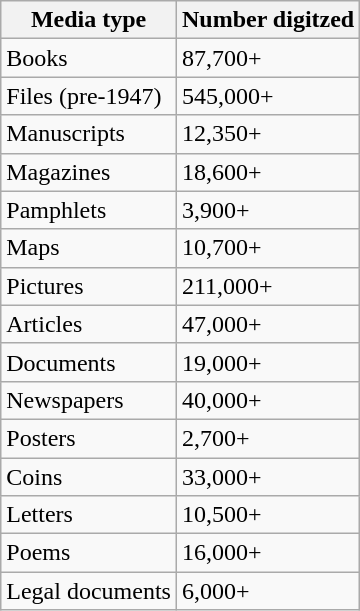<table class="wikitable">
<tr>
<th>Media type</th>
<th>Number digitzed</th>
</tr>
<tr>
<td>Books</td>
<td>87,700+</td>
</tr>
<tr>
<td>Files (pre-1947)</td>
<td>545,000+</td>
</tr>
<tr>
<td>Manuscripts</td>
<td>12,350+</td>
</tr>
<tr>
<td>Magazines</td>
<td>18,600+</td>
</tr>
<tr>
<td>Pamphlets</td>
<td>3,900+</td>
</tr>
<tr>
<td>Maps</td>
<td>10,700+</td>
</tr>
<tr>
<td>Pictures</td>
<td>211,000+</td>
</tr>
<tr>
<td>Articles</td>
<td>47,000+</td>
</tr>
<tr>
<td>Documents</td>
<td>19,000+</td>
</tr>
<tr>
<td>Newspapers</td>
<td>40,000+</td>
</tr>
<tr>
<td>Posters</td>
<td>2,700+</td>
</tr>
<tr>
<td>Coins</td>
<td>33,000+</td>
</tr>
<tr>
<td>Letters</td>
<td>10,500+</td>
</tr>
<tr>
<td>Poems</td>
<td>16,000+</td>
</tr>
<tr>
<td>Legal documents</td>
<td>6,000+</td>
</tr>
</table>
